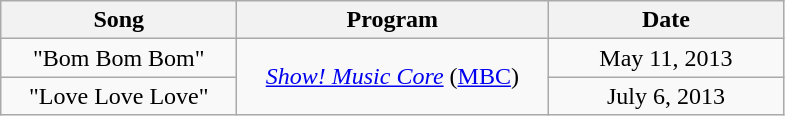<table class="wikitable">
<tr>
<th style="width:150px;">Song</th>
<th style="width:200px;">Program</th>
<th style="width:150px;">Date</th>
</tr>
<tr>
<td style="text-align:center;">"Bom Bom Bom"</td>
<td style="text-align:center;" rowspan="2"><em><a href='#'>Show! Music Core</a></em> (<a href='#'>MBC</a>)</td>
<td style="text-align:center;">May 11, 2013</td>
</tr>
<tr>
<td style="text-align:center;">"Love Love Love"</td>
<td style="text-align:center;">July 6, 2013</td>
</tr>
</table>
